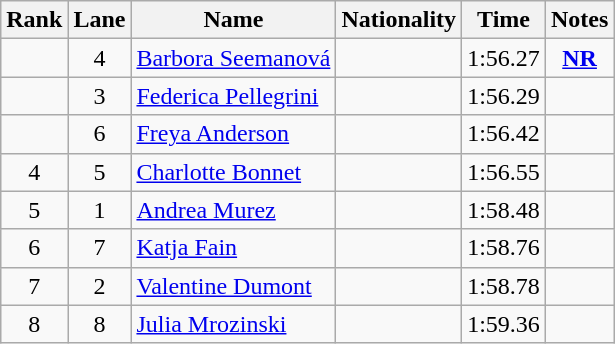<table class="wikitable sortable" style="text-align:center">
<tr>
<th>Rank</th>
<th>Lane</th>
<th>Name</th>
<th>Nationality</th>
<th>Time</th>
<th>Notes</th>
</tr>
<tr>
<td></td>
<td>4</td>
<td align=left><a href='#'>Barbora Seemanová</a></td>
<td align=left></td>
<td>1:56.27</td>
<td><strong><a href='#'>NR</a></strong></td>
</tr>
<tr>
<td></td>
<td>3</td>
<td align=left><a href='#'>Federica Pellegrini</a></td>
<td align=left></td>
<td>1:56.29</td>
<td></td>
</tr>
<tr>
<td></td>
<td>6</td>
<td align=left><a href='#'>Freya Anderson</a></td>
<td align=left></td>
<td>1:56.42</td>
<td></td>
</tr>
<tr>
<td>4</td>
<td>5</td>
<td align=left><a href='#'>Charlotte Bonnet</a></td>
<td align=left></td>
<td>1:56.55</td>
<td></td>
</tr>
<tr>
<td>5</td>
<td>1</td>
<td align=left><a href='#'>Andrea Murez</a></td>
<td align=left></td>
<td>1:58.48</td>
<td></td>
</tr>
<tr>
<td>6</td>
<td>7</td>
<td align=left><a href='#'>Katja Fain</a></td>
<td align=left></td>
<td>1:58.76</td>
<td></td>
</tr>
<tr>
<td>7</td>
<td>2</td>
<td align=left><a href='#'>Valentine Dumont</a></td>
<td align=left></td>
<td>1:58.78</td>
<td></td>
</tr>
<tr>
<td>8</td>
<td>8</td>
<td align=left><a href='#'>Julia Mrozinski</a></td>
<td align=left></td>
<td>1:59.36</td>
<td></td>
</tr>
</table>
